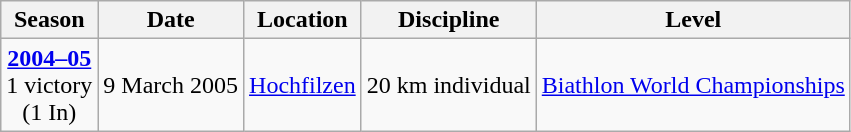<table class="wikitable">
<tr>
<th>Season</th>
<th>Date</th>
<th>Location</th>
<th>Discipline</th>
<th>Level</th>
</tr>
<tr>
<td rowspan="1" style="text-align:center;"><strong><a href='#'>2004–05</a></strong> <br> 1 victory <br> (1 In)</td>
<td>9 March 2005</td>
<td> <a href='#'>Hochfilzen</a></td>
<td>20 km individual</td>
<td><a href='#'>Biathlon World Championships</a></td>
</tr>
</table>
